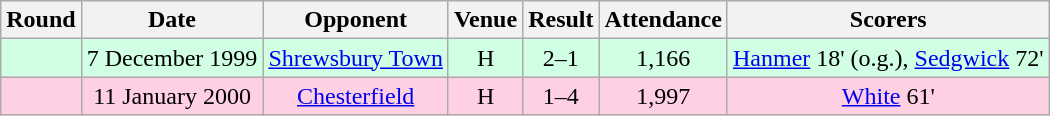<table class= "wikitable sortable" style="text-align:center">
<tr>
<th>Round</th>
<th>Date</th>
<th>Opponent</th>
<th>Venue</th>
<th>Result</th>
<th>Attendance</th>
<th>Scorers</th>
</tr>
<tr style="background: #d0ffe3;">
<td></td>
<td>7 December 1999</td>
<td><a href='#'>Shrewsbury Town</a></td>
<td>H</td>
<td>2–1</td>
<td>1,166</td>
<td><a href='#'>Hanmer</a> 18' (o.g.), <a href='#'>Sedgwick</a> 72'</td>
</tr>
<tr style="background: #ffd0e3;">
<td></td>
<td>11 January 2000</td>
<td><a href='#'>Chesterfield</a></td>
<td>H</td>
<td>1–4</td>
<td>1,997</td>
<td><a href='#'>White</a> 61'</td>
</tr>
</table>
